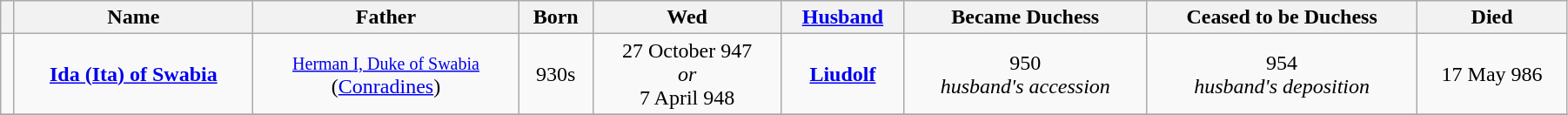<table width=95% class="wikitable" style="text-align:center">
<tr>
<th></th>
<th>Name</th>
<th>Father</th>
<th>Born</th>
<th>Wed</th>
<th><a href='#'>Husband</a></th>
<th>Became Duchess</th>
<th>Ceased to be Duchess</th>
<th>Died</th>
</tr>
<tr>
<td></td>
<td><strong><a href='#'>Ida (Ita) of Swabia</a></strong></td>
<td align="center"><small><a href='#'>Herman I, Duke of Swabia</a></small><br>(<a href='#'>Conradines</a>)</td>
<td>930s</td>
<td>27 October 947<br><em>or</em><br>7 April 948</td>
<td><strong><a href='#'>Liudolf</a></strong></td>
<td>950<br><em>husband's accession</em></td>
<td>954<br><em>husband's deposition</em></td>
<td>17 May 986</td>
</tr>
<tr>
</tr>
</table>
